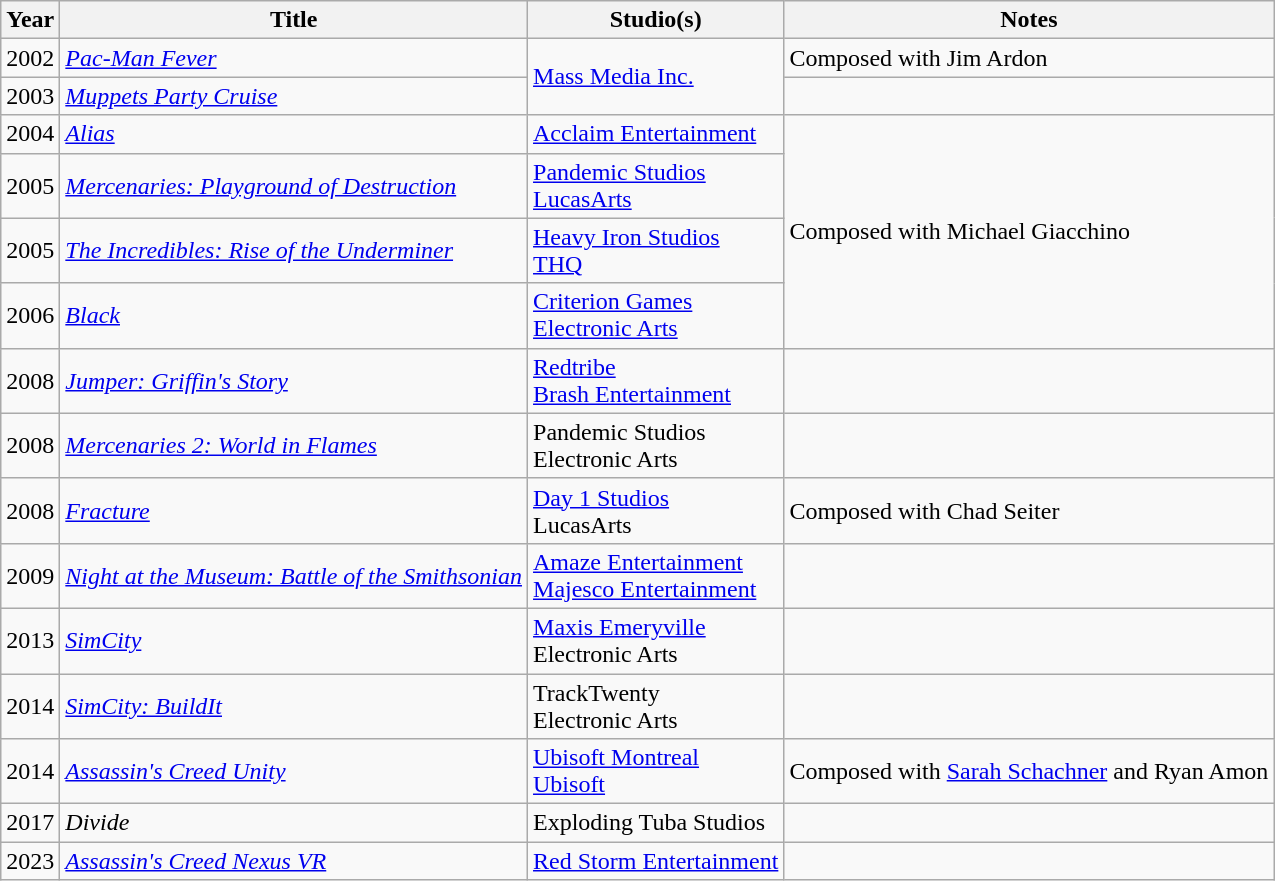<table class="wikitable sortable">
<tr>
<th>Year</th>
<th>Title</th>
<th>Studio(s)</th>
<th class="unsortable">Notes</th>
</tr>
<tr>
<td>2002</td>
<td><em><a href='#'>Pac-Man Fever</a></em></td>
<td rowspan=2><a href='#'>Mass Media Inc.</a></td>
<td>Composed with Jim Ardon</td>
</tr>
<tr>
<td>2003</td>
<td><em><a href='#'>Muppets Party Cruise</a></em></td>
<td></td>
</tr>
<tr>
<td>2004</td>
<td><em><a href='#'>Alias</a></em></td>
<td><a href='#'>Acclaim Entertainment</a></td>
<td rowspan=4>Composed with Michael Giacchino</td>
</tr>
<tr>
<td>2005</td>
<td><em><a href='#'>Mercenaries: Playground of Destruction</a></em></td>
<td><a href='#'>Pandemic Studios</a><br><a href='#'>LucasArts</a></td>
</tr>
<tr>
<td>2005</td>
<td><em><a href='#'>The Incredibles: Rise of the Underminer</a></em></td>
<td><a href='#'>Heavy Iron Studios</a><br><a href='#'>THQ</a></td>
</tr>
<tr>
<td>2006</td>
<td><em><a href='#'>Black</a></em></td>
<td><a href='#'>Criterion Games</a><br><a href='#'>Electronic Arts</a></td>
</tr>
<tr>
<td>2008</td>
<td><em><a href='#'>Jumper: Griffin's Story</a></em></td>
<td><a href='#'>Redtribe</a><br><a href='#'>Brash Entertainment</a></td>
<td></td>
</tr>
<tr>
<td>2008</td>
<td><em><a href='#'>Mercenaries 2: World in Flames</a></em></td>
<td>Pandemic Studios<br>Electronic Arts</td>
<td></td>
</tr>
<tr>
<td>2008</td>
<td><em><a href='#'>Fracture</a></em></td>
<td><a href='#'>Day 1 Studios</a><br>LucasArts</td>
<td>Composed with Chad Seiter</td>
</tr>
<tr>
<td>2009</td>
<td><em><a href='#'>Night at the Museum: Battle of the Smithsonian</a></em></td>
<td><a href='#'>Amaze Entertainment</a><br><a href='#'>Majesco Entertainment</a></td>
<td></td>
</tr>
<tr>
<td>2013</td>
<td><em><a href='#'>SimCity</a></em></td>
<td><a href='#'>Maxis Emeryville</a><br>Electronic Arts</td>
<td></td>
</tr>
<tr>
<td>2014</td>
<td><em><a href='#'>SimCity: BuildIt</a></em></td>
<td>TrackTwenty<br>Electronic Arts</td>
<td></td>
</tr>
<tr>
<td>2014</td>
<td><em><a href='#'>Assassin's Creed Unity</a></em></td>
<td><a href='#'>Ubisoft Montreal</a><br><a href='#'>Ubisoft</a></td>
<td>Composed with <a href='#'>Sarah Schachner</a> and Ryan Amon</td>
</tr>
<tr>
<td>2017</td>
<td><em>Divide</em></td>
<td>Exploding Tuba Studios</td>
<td></td>
</tr>
<tr>
<td>2023</td>
<td><em><a href='#'>Assassin's Creed Nexus VR</a></em></td>
<td><a href='#'>Red Storm Entertainment</a></td>
<td></td>
</tr>
</table>
